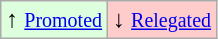<table class="wikitable" align="center">
<tr>
<td bgcolor="#ddffdd">↑ <small><a href='#'>Promoted</a></small></td>
<td bgcolor="#ffcccc">↓ <small><a href='#'>Relegated</a></small></td>
</tr>
</table>
